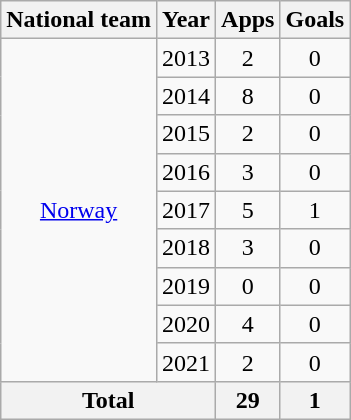<table class="wikitable" style="text-align:center">
<tr>
<th>National team</th>
<th>Year</th>
<th>Apps</th>
<th>Goals</th>
</tr>
<tr>
<td rowspan="9"><a href='#'>Norway</a></td>
<td>2013</td>
<td>2</td>
<td>0</td>
</tr>
<tr>
<td>2014</td>
<td>8</td>
<td>0</td>
</tr>
<tr>
<td>2015</td>
<td>2</td>
<td>0</td>
</tr>
<tr>
<td>2016</td>
<td>3</td>
<td>0</td>
</tr>
<tr>
<td>2017</td>
<td>5</td>
<td>1</td>
</tr>
<tr>
<td>2018</td>
<td>3</td>
<td>0</td>
</tr>
<tr>
<td>2019</td>
<td>0</td>
<td>0</td>
</tr>
<tr>
<td>2020</td>
<td>4</td>
<td>0</td>
</tr>
<tr>
<td>2021</td>
<td>2</td>
<td>0</td>
</tr>
<tr>
<th colspan="2">Total</th>
<th>29</th>
<th>1</th>
</tr>
</table>
